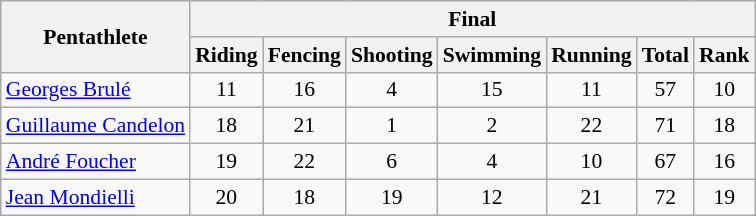<table class=wikitable style="font-size:90%">
<tr>
<th rowspan=2>Pentathlete</th>
<th colspan=7>Final</th>
</tr>
<tr>
<th>Riding</th>
<th>Fencing</th>
<th>Shooting</th>
<th>Swimming</th>
<th>Running</th>
<th>Total</th>
<th>Rank</th>
</tr>
<tr>
<td><a href='#'>Georges Brulé</a></td>
<td align=center>11</td>
<td align=center>16</td>
<td align=center>4</td>
<td align=center>15</td>
<td align=center>11</td>
<td align=center>57</td>
<td align=center>10</td>
</tr>
<tr>
<td><a href='#'>Guillaume Candelon</a></td>
<td align=center>18</td>
<td align=center>21</td>
<td align=center>1</td>
<td align=center>2</td>
<td align=center>22</td>
<td align=center>71</td>
<td align=center>18</td>
</tr>
<tr>
<td><a href='#'>André Foucher</a></td>
<td align=center>19</td>
<td align=center>22</td>
<td align=center>6</td>
<td align=center>4</td>
<td align=center>10</td>
<td align=center>67</td>
<td align=center>16</td>
</tr>
<tr>
<td><a href='#'>Jean Mondielli</a></td>
<td align=center>20</td>
<td align=center>18</td>
<td align=center>19</td>
<td align=center>12</td>
<td align=center>21</td>
<td align=center>72</td>
<td align=center>19</td>
</tr>
</table>
